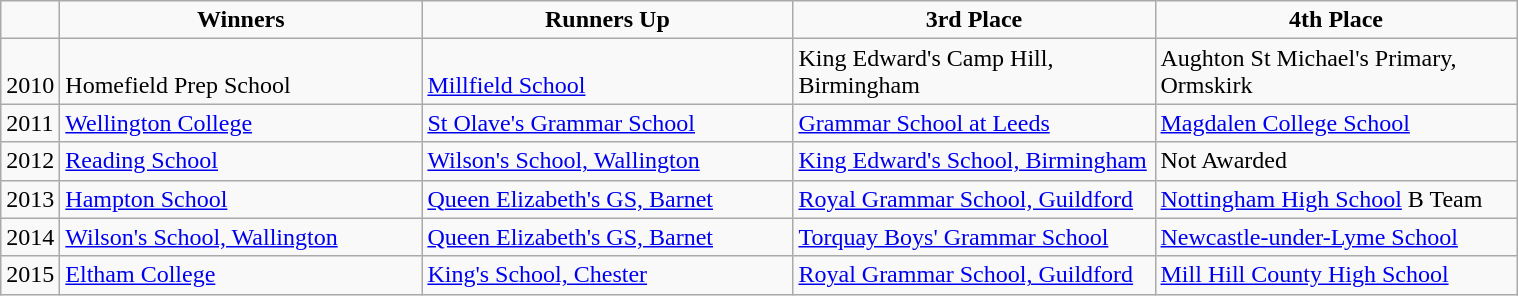<table class="wikitable">
<tr>
<td width="30" Height="15" valign="bottom"></td>
<td style="font-weight:bold" width="234" align="center" valign="bottom">Winners</td>
<td style="font-weight:bold" width="240" align="center" valign="bottom">Runners Up</td>
<td style="font-weight:bold" width="234" align="center" valign="bottom">3rd Place</td>
<td style="font-weight:bold" width="234" align="center" valign="bottom">4th Place</td>
</tr>
<tr>
<td Height="15" valign="bottom">2010</td>
<td valign="bottom">Homefield Prep School</td>
<td valign="bottom"><a href='#'>Millfield School</a></td>
<td valign="bottom">King Edward's Camp Hill, Birmingham</td>
<td valign="bottom">Aughton St Michael's Primary, Ormskirk</td>
</tr>
<tr>
<td Height="15" valign="bottom">2011</td>
<td valign="bottom"><a href='#'>Wellington College</a></td>
<td valign="bottom"><a href='#'>St Olave's Grammar School</a></td>
<td valign="bottom"><a href='#'>Grammar School at Leeds</a></td>
<td valign="bottom"><a href='#'>Magdalen College School</a></td>
</tr>
<tr>
<td Height="15" valign="bottom">2012</td>
<td valign="bottom"><a href='#'>Reading School</a></td>
<td valign="bottom"><a href='#'>Wilson's School, Wallington</a></td>
<td valign="bottom"><a href='#'>King Edward's School, Birmingham</a></td>
<td valign="bottom">Not Awarded</td>
</tr>
<tr>
<td Height="15" valign="bottom">2013</td>
<td valign="bottom"><a href='#'>Hampton School</a></td>
<td valign="bottom"><a href='#'>Queen Elizabeth's GS, Barnet</a></td>
<td valign="bottom"><a href='#'>Royal Grammar School, Guildford</a></td>
<td valign="bottom"><a href='#'>Nottingham High School</a> B Team</td>
</tr>
<tr>
<td Height="15" valign="bottom">2014</td>
<td valign="bottom"><a href='#'>Wilson's School, Wallington</a></td>
<td valign="bottom"><a href='#'>Queen Elizabeth's GS, Barnet</a></td>
<td valign="bottom"><a href='#'>Torquay Boys' Grammar School</a></td>
<td valign="bottom"><a href='#'>Newcastle-under-Lyme School</a></td>
</tr>
<tr>
<td Height="15" valign="bottom">2015</td>
<td valign="bottom"><a href='#'>Eltham College</a></td>
<td valign="bottom"><a href='#'>King's School, Chester</a></td>
<td valign="bottom"><a href='#'>Royal Grammar School, Guildford</a></td>
<td valign="bottom"><a href='#'>Mill Hill County High School</a></td>
</tr>
</table>
